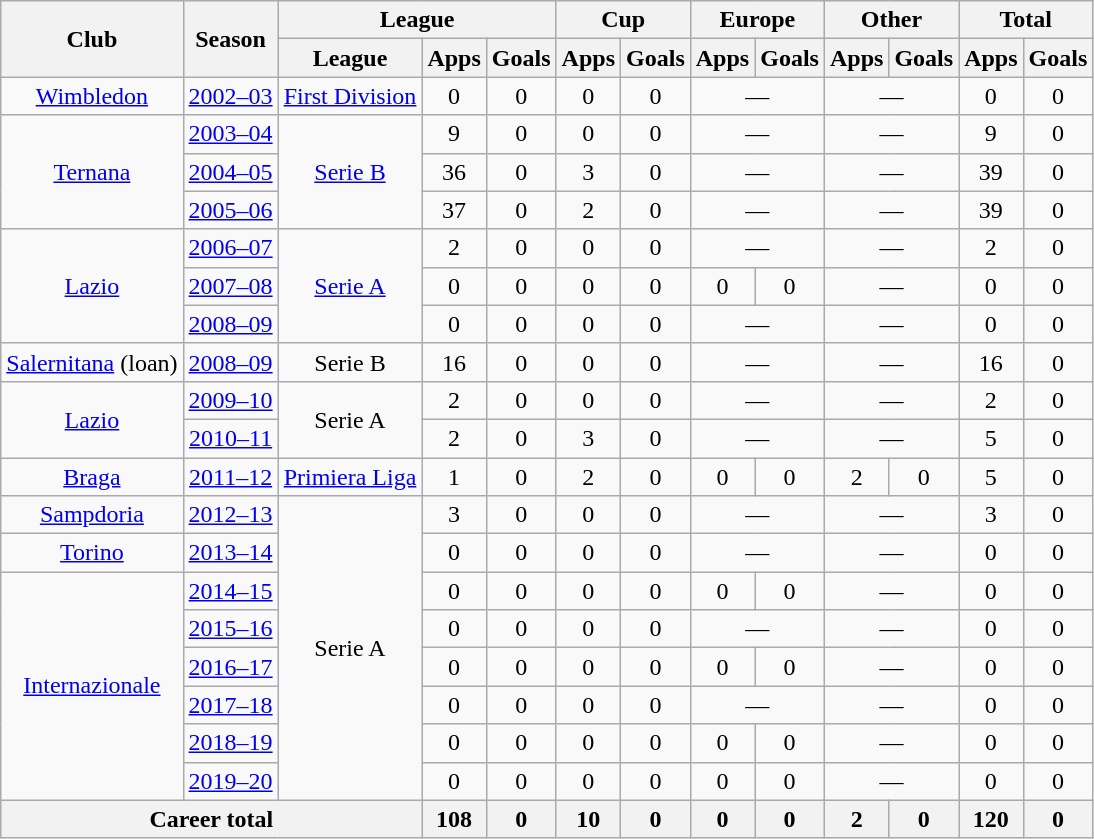<table class="wikitable" style="text-align: center;">
<tr>
<th rowspan="2">Club</th>
<th rowspan="2">Season</th>
<th colspan="3">League</th>
<th colspan="2">Cup</th>
<th colspan="2">Europe</th>
<th colspan="2">Other</th>
<th colspan="2">Total</th>
</tr>
<tr>
<th>League</th>
<th>Apps</th>
<th>Goals</th>
<th>Apps</th>
<th>Goals</th>
<th>Apps</th>
<th>Goals</th>
<th>Apps</th>
<th>Goals</th>
<th>Apps</th>
<th>Goals</th>
</tr>
<tr>
<td><a href='#'>Wimbledon</a></td>
<td><a href='#'>2002–03</a></td>
<td><a href='#'>First Division</a></td>
<td>0</td>
<td>0</td>
<td>0</td>
<td>0</td>
<td colspan="2">—</td>
<td colspan="2">—</td>
<td>0</td>
<td>0</td>
</tr>
<tr>
<td rowspan="3"><a href='#'>Ternana</a></td>
<td><a href='#'>2003–04</a></td>
<td rowspan="3"><a href='#'>Serie B</a></td>
<td>9</td>
<td>0</td>
<td>0</td>
<td>0</td>
<td colspan="2">—</td>
<td colspan="2">—</td>
<td>9</td>
<td>0</td>
</tr>
<tr>
<td><a href='#'>2004–05</a></td>
<td>36</td>
<td>0</td>
<td>3</td>
<td>0</td>
<td colspan="2">—</td>
<td colspan="2">—</td>
<td>39</td>
<td>0</td>
</tr>
<tr>
<td><a href='#'>2005–06</a></td>
<td>37</td>
<td>0</td>
<td>2</td>
<td>0</td>
<td colspan="2">—</td>
<td colspan="2">—</td>
<td>39</td>
<td>0</td>
</tr>
<tr>
<td rowspan="3"><a href='#'>Lazio</a></td>
<td><a href='#'>2006–07</a></td>
<td rowspan="3"><a href='#'>Serie A</a></td>
<td>2</td>
<td>0</td>
<td>0</td>
<td>0</td>
<td colspan="2">—</td>
<td colspan="2">—</td>
<td>2</td>
<td>0</td>
</tr>
<tr>
<td><a href='#'>2007–08</a></td>
<td>0</td>
<td>0</td>
<td>0</td>
<td>0</td>
<td>0</td>
<td>0</td>
<td colspan="2">—</td>
<td>0</td>
<td>0</td>
</tr>
<tr>
<td><a href='#'>2008–09</a></td>
<td>0</td>
<td>0</td>
<td>0</td>
<td>0</td>
<td colspan="2">—</td>
<td colspan="2">—</td>
<td>0</td>
<td>0</td>
</tr>
<tr>
<td><a href='#'>Salernitana</a> (loan)</td>
<td><a href='#'>2008–09</a></td>
<td>Serie B</td>
<td>16</td>
<td>0</td>
<td>0</td>
<td>0</td>
<td colspan="2">—</td>
<td colspan="2">—</td>
<td>16</td>
<td>0</td>
</tr>
<tr>
<td rowspan="2"><a href='#'>Lazio</a></td>
<td><a href='#'>2009–10</a></td>
<td rowspan="2">Serie A</td>
<td>2</td>
<td>0</td>
<td>0</td>
<td>0</td>
<td colspan="2">—</td>
<td colspan="2">—</td>
<td>2</td>
<td>0</td>
</tr>
<tr>
<td><a href='#'>2010–11</a></td>
<td>2</td>
<td>0</td>
<td>3</td>
<td>0</td>
<td colspan="2">—</td>
<td colspan="2">—</td>
<td>5</td>
<td>0</td>
</tr>
<tr>
<td><a href='#'>Braga</a></td>
<td><a href='#'>2011–12</a></td>
<td><a href='#'>Primiera Liga</a></td>
<td>1</td>
<td>0</td>
<td>2</td>
<td>0</td>
<td>0</td>
<td>0</td>
<td>2</td>
<td>0</td>
<td>5</td>
<td>0</td>
</tr>
<tr>
<td><a href='#'>Sampdoria</a></td>
<td><a href='#'>2012–13</a></td>
<td rowspan="8">Serie A</td>
<td>3</td>
<td>0</td>
<td>0</td>
<td>0</td>
<td colspan="2">—</td>
<td colspan="2">—</td>
<td>3</td>
<td>0</td>
</tr>
<tr>
<td><a href='#'>Torino</a></td>
<td><a href='#'>2013–14</a></td>
<td>0</td>
<td>0</td>
<td>0</td>
<td>0</td>
<td colspan="2">—</td>
<td colspan="2">—</td>
<td>0</td>
<td>0</td>
</tr>
<tr>
<td rowspan="6"><a href='#'>Internazionale</a></td>
<td><a href='#'>2014–15</a></td>
<td>0</td>
<td>0</td>
<td>0</td>
<td>0</td>
<td>0</td>
<td>0</td>
<td colspan="2">—</td>
<td>0</td>
<td>0</td>
</tr>
<tr>
<td><a href='#'>2015–16</a></td>
<td>0</td>
<td>0</td>
<td>0</td>
<td>0</td>
<td colspan="2">—</td>
<td colspan="2">—</td>
<td>0</td>
<td>0</td>
</tr>
<tr>
<td><a href='#'>2016–17</a></td>
<td>0</td>
<td>0</td>
<td>0</td>
<td>0</td>
<td>0</td>
<td>0</td>
<td colspan="2">—</td>
<td>0</td>
<td>0</td>
</tr>
<tr>
<td><a href='#'>2017–18</a></td>
<td>0</td>
<td>0</td>
<td>0</td>
<td>0</td>
<td colspan="2">—</td>
<td colspan="2">—</td>
<td>0</td>
<td>0</td>
</tr>
<tr>
<td><a href='#'>2018–19</a></td>
<td>0</td>
<td>0</td>
<td>0</td>
<td>0</td>
<td>0</td>
<td>0</td>
<td colspan="2">—</td>
<td>0</td>
<td>0</td>
</tr>
<tr>
<td><a href='#'>2019–20</a></td>
<td>0</td>
<td>0</td>
<td>0</td>
<td>0</td>
<td>0</td>
<td>0</td>
<td colspan="2">—</td>
<td>0</td>
<td>0</td>
</tr>
<tr>
<th colspan="3">Career total</th>
<th>108</th>
<th>0</th>
<th>10</th>
<th>0</th>
<th>0</th>
<th>0</th>
<th>2</th>
<th>0</th>
<th>120</th>
<th>0</th>
</tr>
</table>
